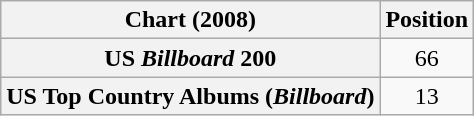<table class="wikitable plainrowheaders" style="text-align:center;">
<tr>
<th scope="col">Chart (2008)</th>
<th scope="col">Position</th>
</tr>
<tr>
<th scope="row">US <em>Billboard</em> 200</th>
<td>66</td>
</tr>
<tr>
<th scope="row">US Top Country Albums (<em>Billboard</em>)</th>
<td>13</td>
</tr>
</table>
